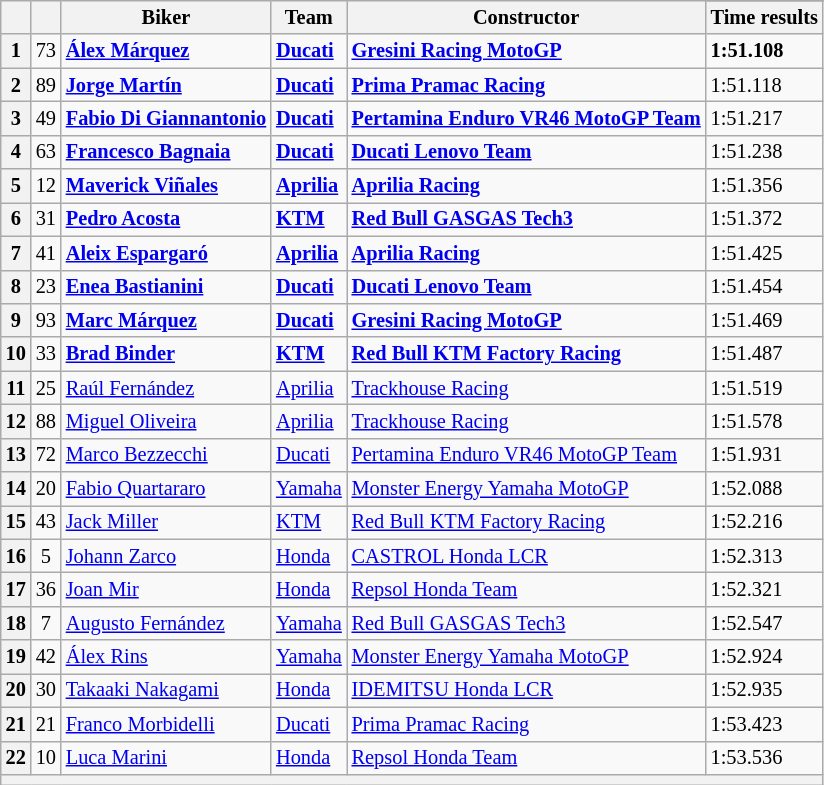<table class="wikitable sortable" style="font-size: 85%;">
<tr>
<th rowspan="2"></th>
<th rowspan="2"></th>
<th rowspan="2">Biker</th>
<th rowspan="2">Team</th>
<th rowspan="2">Constructor</th>
</tr>
<tr>
<th scope="col">Time results</th>
</tr>
<tr>
<th scope="row">1</th>
<td align="center">73</td>
<td><strong> <a href='#'>Álex Márquez</a></strong></td>
<td><strong><a href='#'>Ducati</a></strong></td>
<td><strong><a href='#'>Gresini Racing MotoGP</a></strong></td>
<td><strong>1:51.108</strong></td>
</tr>
<tr>
<th scope="row">2</th>
<td align="center">89</td>
<td><strong> <a href='#'>Jorge Martín</a></strong></td>
<td><strong><a href='#'>Ducati</a></strong></td>
<td><strong><a href='#'>Prima Pramac Racing</a></strong></td>
<td>1:51.118</td>
</tr>
<tr>
<th scope="row">3</th>
<td align="center">49</td>
<td><strong> <a href='#'>Fabio Di Giannantonio</a></strong></td>
<td><strong><a href='#'>Ducati</a></strong></td>
<td><strong><a href='#'>Pertamina Enduro VR46 MotoGP Team</a></strong></td>
<td>1:51.217</td>
</tr>
<tr>
<th scope="row">4</th>
<td align="center">63</td>
<td><strong> <a href='#'>Francesco Bagnaia</a></strong></td>
<td><strong><a href='#'>Ducati</a></strong></td>
<td><strong><a href='#'>Ducati Lenovo Team</a></strong></td>
<td>1:51.238</td>
</tr>
<tr>
<th scope="row">5</th>
<td align="center">12</td>
<td><strong> <a href='#'>Maverick Viñales</a></strong></td>
<td><strong><a href='#'>Aprilia</a></strong></td>
<td><strong><a href='#'>Aprilia Racing</a></strong></td>
<td>1:51.356</td>
</tr>
<tr>
<th scope="row">6</th>
<td align="center">31</td>
<td><strong> <a href='#'>Pedro Acosta</a></strong></td>
<td><strong><a href='#'>KTM</a></strong></td>
<td><strong><a href='#'>Red Bull GASGAS Tech3</a></strong></td>
<td>1:51.372</td>
</tr>
<tr>
<th scope="row">7</th>
<td align="center">41</td>
<td><strong> <a href='#'>Aleix Espargaró</a></strong></td>
<td><strong><a href='#'>Aprilia</a></strong></td>
<td><strong><a href='#'>Aprilia Racing</a></strong></td>
<td>1:51.425</td>
</tr>
<tr>
<th scope="row">8</th>
<td align="center">23</td>
<td><strong> <a href='#'>Enea Bastianini</a></strong></td>
<td><strong><a href='#'>Ducati</a></strong></td>
<td><strong><a href='#'>Ducati Lenovo Team</a></strong></td>
<td>1:51.454</td>
</tr>
<tr>
<th scope="row">9</th>
<td align="center">93</td>
<td><strong> <a href='#'>Marc Márquez</a></strong></td>
<td><strong><a href='#'>Ducati</a></strong></td>
<td><strong><a href='#'>Gresini Racing MotoGP</a></strong></td>
<td>1:51.469</td>
</tr>
<tr>
<th scope="row">10</th>
<td align="center">33</td>
<td><strong> <a href='#'>Brad Binder</a></strong></td>
<td><strong><a href='#'>KTM</a></strong></td>
<td><strong><a href='#'>Red Bull KTM Factory Racing</a></strong></td>
<td>1:51.487</td>
</tr>
<tr>
<th scope="row">11</th>
<td align="center">25</td>
<td> <a href='#'>Raúl Fernández</a></td>
<td><a href='#'>Aprilia</a></td>
<td><a href='#'>Trackhouse Racing</a></td>
<td>1:51.519</td>
</tr>
<tr>
<th scope="row">12</th>
<td align="center">88</td>
<td> <a href='#'>Miguel Oliveira</a></td>
<td><a href='#'>Aprilia</a></td>
<td><a href='#'>Trackhouse Racing</a></td>
<td>1:51.578</td>
</tr>
<tr>
<th scope="row">13</th>
<td align="center">72</td>
<td> <a href='#'>Marco Bezzecchi</a></td>
<td><a href='#'>Ducati</a></td>
<td><a href='#'>Pertamina Enduro VR46 MotoGP Team</a></td>
<td>1:51.931</td>
</tr>
<tr>
<th scope="row">14</th>
<td align="center">20</td>
<td> <a href='#'>Fabio Quartararo</a></td>
<td><a href='#'>Yamaha</a></td>
<td><a href='#'>Monster Energy Yamaha MotoGP</a></td>
<td>1:52.088</td>
</tr>
<tr>
<th scope="row">15</th>
<td align="center">43</td>
<td> <a href='#'>Jack Miller</a></td>
<td><a href='#'>KTM</a></td>
<td><a href='#'>Red Bull KTM Factory Racing</a></td>
<td>1:52.216</td>
</tr>
<tr>
<th scope="row">16</th>
<td align="center">5</td>
<td> <a href='#'>Johann Zarco</a></td>
<td><a href='#'>Honda</a></td>
<td><a href='#'>CASTROL Honda LCR</a></td>
<td>1:52.313</td>
</tr>
<tr>
<th scope="row">17</th>
<td align="center">36</td>
<td> <a href='#'>Joan Mir</a></td>
<td><a href='#'>Honda</a></td>
<td><a href='#'>Repsol Honda Team</a></td>
<td>1:52.321</td>
</tr>
<tr>
<th scope="row">18</th>
<td align="center">7</td>
<td> <a href='#'>Augusto Fernández</a></td>
<td><a href='#'>Yamaha</a></td>
<td><a href='#'>Red Bull GASGAS Tech3</a></td>
<td>1:52.547</td>
</tr>
<tr>
<th scope="row">19</th>
<td align="center">42</td>
<td> <a href='#'>Álex Rins</a></td>
<td><a href='#'>Yamaha</a></td>
<td><a href='#'>Monster Energy Yamaha MotoGP</a></td>
<td>1:52.924</td>
</tr>
<tr>
<th scope="row">20</th>
<td align="center">30</td>
<td> <a href='#'>Takaaki Nakagami</a></td>
<td><a href='#'>Honda</a></td>
<td><a href='#'>IDEMITSU Honda LCR</a></td>
<td>1:52.935</td>
</tr>
<tr>
<th scope="row">21</th>
<td align="center">21</td>
<td> <a href='#'>Franco Morbidelli</a></td>
<td><a href='#'>Ducati</a></td>
<td><a href='#'>Prima Pramac Racing</a></td>
<td>1:53.423</td>
</tr>
<tr>
<th scope="row">22</th>
<td align="center">10</td>
<td> <a href='#'>Luca Marini</a></td>
<td><a href='#'>Honda</a></td>
<td><a href='#'>Repsol Honda Team</a></td>
<td>1:53.536</td>
</tr>
<tr>
<th colspan="7"></th>
</tr>
</table>
